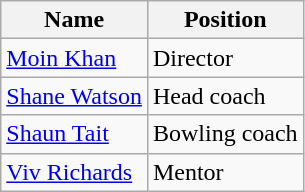<table class="wikitable">
<tr>
<th>Name</th>
<th>Position</th>
</tr>
<tr>
<td><a href='#'>Moin Khan</a></td>
<td>Director</td>
</tr>
<tr>
<td><a href='#'>Shane Watson</a></td>
<td>Head coach</td>
</tr>
<tr>
<td><a href='#'>Shaun Tait</a></td>
<td>Bowling coach</td>
</tr>
<tr>
<td><a href='#'>Viv Richards</a></td>
<td>Mentor</td>
</tr>
</table>
